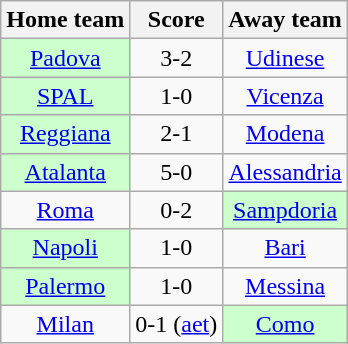<table class="wikitable" style="text-align: center">
<tr>
<th>Home team</th>
<th>Score</th>
<th>Away team</th>
</tr>
<tr>
<td bgcolor="ccffcc"><a href='#'>Padova</a></td>
<td>3-2</td>
<td><a href='#'>Udinese</a></td>
</tr>
<tr>
<td bgcolor="ccffcc"><a href='#'>SPAL</a></td>
<td>1-0</td>
<td><a href='#'>Vicenza</a></td>
</tr>
<tr>
<td bgcolor="ccffcc"><a href='#'>Reggiana</a></td>
<td>2-1</td>
<td><a href='#'>Modena</a></td>
</tr>
<tr>
<td bgcolor="ccffcc"><a href='#'>Atalanta</a></td>
<td>5-0</td>
<td><a href='#'>Alessandria</a></td>
</tr>
<tr>
<td><a href='#'>Roma</a></td>
<td>0-2</td>
<td bgcolor="ccffcc"><a href='#'>Sampdoria</a></td>
</tr>
<tr>
<td bgcolor="ccffcc"><a href='#'>Napoli</a></td>
<td>1-0</td>
<td><a href='#'>Bari</a></td>
</tr>
<tr>
<td bgcolor="ccffcc"><a href='#'>Palermo</a></td>
<td>1-0</td>
<td><a href='#'>Messina</a></td>
</tr>
<tr>
<td><a href='#'>Milan</a></td>
<td>0-1 (<a href='#'>aet</a>)</td>
<td bgcolor="ccffcc"><a href='#'>Como</a></td>
</tr>
</table>
